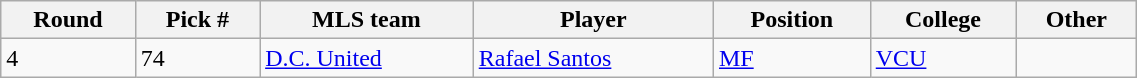<table class="wikitable sortable" style="width:60%">
<tr>
<th>Round</th>
<th>Pick #</th>
<th>MLS team</th>
<th>Player</th>
<th>Position</th>
<th>College</th>
<th>Other</th>
</tr>
<tr>
<td>4</td>
<td>74</td>
<td><a href='#'>D.C. United</a></td>
<td><a href='#'>Rafael Santos</a></td>
<td><a href='#'>MF</a></td>
<td><a href='#'>VCU</a></td>
<td></td>
</tr>
</table>
